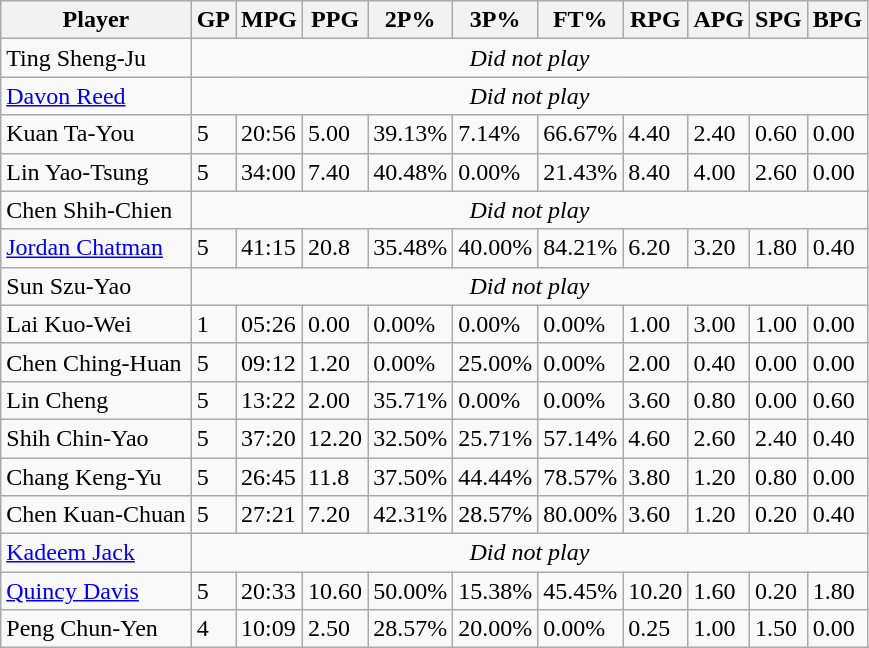<table class="wikitable">
<tr>
<th>Player</th>
<th>GP</th>
<th>MPG</th>
<th>PPG</th>
<th>2P%</th>
<th>3P%</th>
<th>FT%</th>
<th>RPG</th>
<th>APG</th>
<th>SPG</th>
<th>BPG</th>
</tr>
<tr>
<td>Ting Sheng-Ju</td>
<td colspan=10 align=center><em>Did not play</em></td>
</tr>
<tr>
<td><a href='#'>Davon Reed</a></td>
<td colspan=10 align=center><em>Did not play</em></td>
</tr>
<tr>
<td>Kuan Ta-You</td>
<td>5</td>
<td>20:56</td>
<td>5.00</td>
<td>39.13%</td>
<td>7.14%</td>
<td>66.67%</td>
<td>4.40</td>
<td>2.40</td>
<td>0.60</td>
<td>0.00</td>
</tr>
<tr>
<td>Lin Yao-Tsung</td>
<td>5</td>
<td>34:00</td>
<td>7.40</td>
<td>40.48%</td>
<td>0.00%</td>
<td>21.43%</td>
<td>8.40</td>
<td>4.00</td>
<td>2.60</td>
<td>0.00</td>
</tr>
<tr>
<td>Chen Shih-Chien</td>
<td colspan=10 align=center><em>Did not play</em></td>
</tr>
<tr>
<td><a href='#'>Jordan Chatman</a></td>
<td>5</td>
<td>41:15</td>
<td>20.8</td>
<td>35.48%</td>
<td>40.00%</td>
<td>84.21%</td>
<td>6.20</td>
<td>3.20</td>
<td>1.80</td>
<td>0.40</td>
</tr>
<tr>
<td>Sun Szu-Yao</td>
<td colspan=10 align=center><em>Did not play</em></td>
</tr>
<tr>
<td>Lai Kuo-Wei</td>
<td>1</td>
<td>05:26</td>
<td>0.00</td>
<td>0.00%</td>
<td>0.00%</td>
<td>0.00%</td>
<td>1.00</td>
<td>3.00</td>
<td>1.00</td>
<td>0.00</td>
</tr>
<tr>
<td>Chen Ching-Huan</td>
<td>5</td>
<td>09:12</td>
<td>1.20</td>
<td>0.00%</td>
<td>25.00%</td>
<td>0.00%</td>
<td>2.00</td>
<td>0.40</td>
<td>0.00</td>
<td>0.00</td>
</tr>
<tr>
<td>Lin Cheng</td>
<td>5</td>
<td>13:22</td>
<td>2.00</td>
<td>35.71%</td>
<td>0.00%</td>
<td>0.00%</td>
<td>3.60</td>
<td>0.80</td>
<td>0.00</td>
<td>0.60</td>
</tr>
<tr>
<td>Shih Chin-Yao</td>
<td>5</td>
<td>37:20</td>
<td>12.20</td>
<td>32.50%</td>
<td>25.71%</td>
<td>57.14%</td>
<td>4.60</td>
<td>2.60</td>
<td>2.40</td>
<td>0.40</td>
</tr>
<tr>
<td>Chang Keng-Yu</td>
<td>5</td>
<td>26:45</td>
<td>11.8</td>
<td>37.50%</td>
<td>44.44%</td>
<td>78.57%</td>
<td>3.80</td>
<td>1.20</td>
<td>0.80</td>
<td>0.00</td>
</tr>
<tr>
<td>Chen Kuan-Chuan</td>
<td>5</td>
<td>27:21</td>
<td>7.20</td>
<td>42.31%</td>
<td>28.57%</td>
<td>80.00%</td>
<td>3.60</td>
<td>1.20</td>
<td>0.20</td>
<td>0.40</td>
</tr>
<tr>
<td><a href='#'>Kadeem Jack</a></td>
<td colspan=10 align=center><em>Did not play</em></td>
</tr>
<tr>
<td><a href='#'>Quincy Davis</a></td>
<td>5</td>
<td>20:33</td>
<td>10.60</td>
<td>50.00%</td>
<td>15.38%</td>
<td>45.45%</td>
<td>10.20</td>
<td>1.60</td>
<td>0.20</td>
<td>1.80</td>
</tr>
<tr>
<td>Peng Chun-Yen</td>
<td>4</td>
<td>10:09</td>
<td>2.50</td>
<td>28.57%</td>
<td>20.00%</td>
<td>0.00%</td>
<td>0.25</td>
<td>1.00</td>
<td>1.50</td>
<td>0.00</td>
</tr>
</table>
